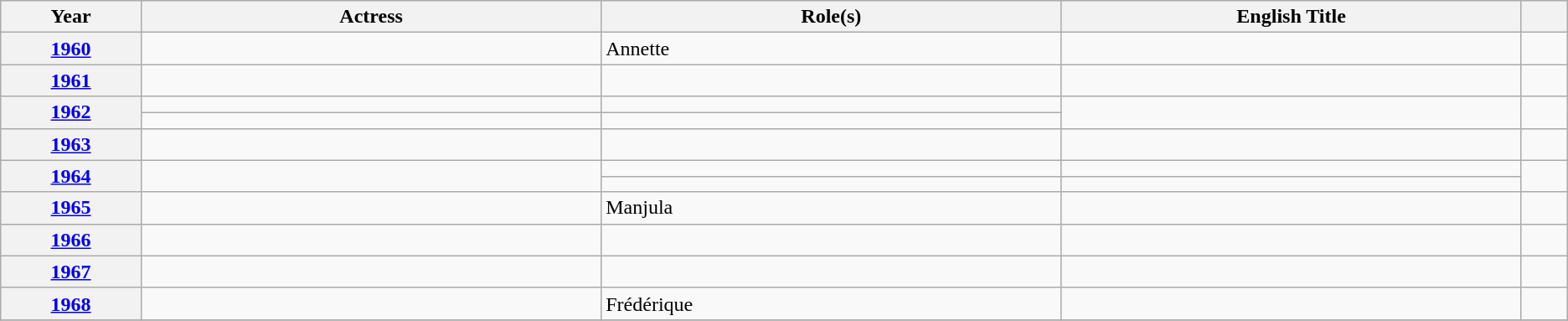<table class="wikitable unsortable">
<tr>
<th scope="col" style="width:3%;">Year</th>
<th scope="col" style="width:10%;">Actress</th>
<th scope="col" style="width:10%;">Role(s)</th>
<th scope="col" style="width:10%;">English Title</th>
<th scope="col" style="width:1%;" class="unsortable"></th>
</tr>
<tr>
<th scope="row" style="text-align:center"><a href='#'>1960</a></th>
<td></td>
<td>Annette</td>
<td></td>
<td style="text-align:center;"></td>
</tr>
<tr>
<th scope="row" style="text-align:center;"><a href='#'>1961</a></th>
<td></td>
<td></td>
<td></td>
<td style="text-align:center;"></td>
</tr>
<tr>
<th scope="row", rowspan="2" style="text-align:center;"><a href='#'>1962</a></th>
<td></td>
<td></td>
<td colspan="1" rowspan="2"></td>
<td rowspan="2" style="text-align:center;"></td>
</tr>
<tr>
<td></td>
<td></td>
</tr>
<tr>
<th scope="row", style="text-align:center;"><a href='#'>1963</a></th>
<td></td>
<td></td>
<td></td>
<td style="text-align:center;"></td>
</tr>
<tr>
<th scope="row", rowspan="2" style="text-align:center;"><a href='#'>1964</a></th>
<td rowspan=2> </td>
<td></td>
<td></td>
<td rowspan="2" style="text-align:center;"></td>
</tr>
<tr>
<td></td>
<td></td>
</tr>
<tr>
<th scope="row", style="text-align:center;"><a href='#'>1965</a></th>
<td></td>
<td>Manjula</td>
<td colspan="1"></td>
<td style="text-align:center;"></td>
</tr>
<tr>
<th scope="row", style="text-align:center;"><a href='#'>1966</a></th>
<td></td>
<td></td>
<td colspan="1"></td>
<td style="text-align:center;"></td>
</tr>
<tr>
<th scope="row", style="text-align:center;"><a href='#'>1967</a></th>
<td></td>
<td></td>
<td colspan="1"></td>
<td style="text-align:center;"></td>
</tr>
<tr>
<th scope="row", style="text-align:center;"><a href='#'>1968</a></th>
<td></td>
<td>Frédérique</td>
<td colspan="1"></td>
<td style="text-align:center;"></td>
</tr>
<tr>
</tr>
</table>
